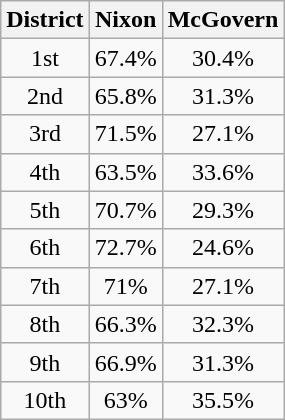<table class="wikitable sortable" - style="text-align:center;">
<tr>
<th>District</th>
<th>Nixon</th>
<th>McGovern</th>
</tr>
<tr>
<td>1st</td>
<td>67.4%</td>
<td>30.4%</td>
</tr>
<tr>
<td>2nd</td>
<td>65.8%</td>
<td>31.3%</td>
</tr>
<tr>
<td>3rd</td>
<td>71.5%</td>
<td>27.1%</td>
</tr>
<tr>
<td>4th</td>
<td>63.5%</td>
<td>33.6%</td>
</tr>
<tr>
<td>5th</td>
<td>70.7%</td>
<td>29.3%</td>
</tr>
<tr>
<td>6th</td>
<td>72.7%</td>
<td>24.6%</td>
</tr>
<tr>
<td>7th</td>
<td>71%</td>
<td>27.1%</td>
</tr>
<tr>
<td>8th</td>
<td>66.3%</td>
<td>32.3%</td>
</tr>
<tr>
<td>9th</td>
<td>66.9%</td>
<td>31.3%</td>
</tr>
<tr>
<td>10th</td>
<td>63%</td>
<td>35.5%</td>
</tr>
</table>
